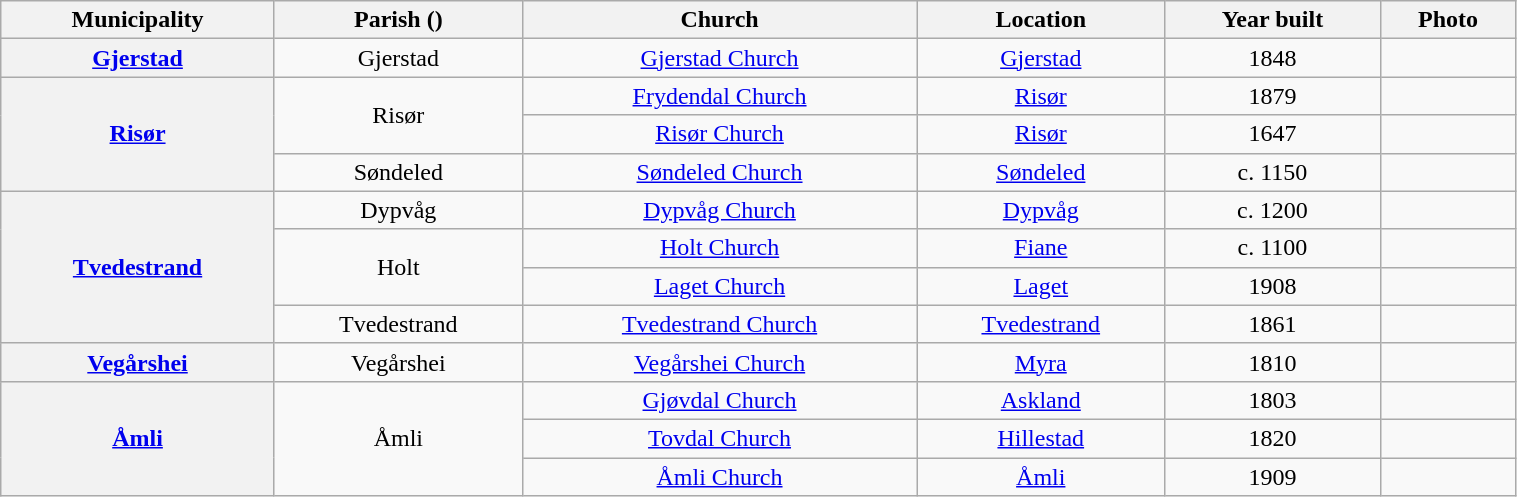<table class="wikitable" style="text-align: center; width: 80%;">
<tr>
<th>Municipality</th>
<th>Parish ()</th>
<th>Church</th>
<th>Location</th>
<th>Year built</th>
<th>Photo</th>
</tr>
<tr>
<th rowspan="1"><a href='#'>Gjerstad</a></th>
<td rowspan="1">Gjerstad</td>
<td><a href='#'>Gjerstad Church</a></td>
<td><a href='#'>Gjerstad</a></td>
<td>1848</td>
<td></td>
</tr>
<tr>
<th rowspan="3"><a href='#'>Risør</a></th>
<td rowspan="2">Risør</td>
<td><a href='#'>Frydendal Church</a></td>
<td><a href='#'>Risør</a></td>
<td>1879</td>
<td></td>
</tr>
<tr>
<td><a href='#'>Risør Church</a></td>
<td><a href='#'>Risør</a></td>
<td>1647</td>
<td></td>
</tr>
<tr>
<td rowspan="1">Søndeled</td>
<td><a href='#'>Søndeled Church</a></td>
<td><a href='#'>Søndeled</a></td>
<td>c. 1150</td>
<td></td>
</tr>
<tr>
<th rowspan="4"><a href='#'>Tvedestrand</a></th>
<td rowspan="1">Dypvåg</td>
<td><a href='#'>Dypvåg Church</a></td>
<td><a href='#'>Dypvåg</a></td>
<td>c. 1200</td>
<td></td>
</tr>
<tr>
<td rowspan="2">Holt</td>
<td><a href='#'>Holt Church</a></td>
<td><a href='#'>Fiane</a></td>
<td>c. 1100</td>
<td></td>
</tr>
<tr>
<td><a href='#'>Laget Church</a></td>
<td><a href='#'>Laget</a></td>
<td>1908</td>
<td></td>
</tr>
<tr>
<td rowspan="1">Tvedestrand</td>
<td><a href='#'>Tvedestrand Church</a></td>
<td><a href='#'>Tvedestrand</a></td>
<td>1861</td>
<td></td>
</tr>
<tr>
<th rowspan="1"><a href='#'>Vegårshei</a></th>
<td rowspan="1">Vegårshei</td>
<td><a href='#'>Vegårshei Church</a></td>
<td><a href='#'>Myra</a></td>
<td>1810</td>
<td></td>
</tr>
<tr>
<th rowspan="3"><a href='#'>Åmli</a></th>
<td rowspan="3">Åmli</td>
<td><a href='#'>Gjøvdal Church</a></td>
<td><a href='#'>Askland</a></td>
<td>1803</td>
<td></td>
</tr>
<tr>
<td><a href='#'>Tovdal Church</a></td>
<td><a href='#'>Hillestad</a></td>
<td>1820</td>
<td></td>
</tr>
<tr>
<td><a href='#'>Åmli Church</a></td>
<td><a href='#'>Åmli</a></td>
<td>1909</td>
<td></td>
</tr>
</table>
